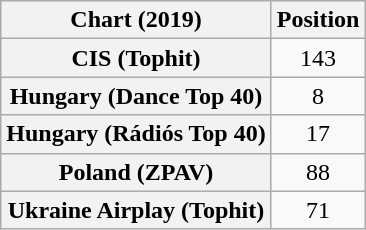<table class="wikitable sortable plainrowheaders" style="text-align:center">
<tr>
<th scope="col">Chart (2019)</th>
<th scope="col">Position</th>
</tr>
<tr>
<th scope="row">CIS (Tophit)</th>
<td>143</td>
</tr>
<tr>
<th scope="row">Hungary (Dance Top 40)</th>
<td>8</td>
</tr>
<tr>
<th scope="row">Hungary (Rádiós Top 40)</th>
<td>17</td>
</tr>
<tr>
<th scope="row">Poland (ZPAV)</th>
<td>88</td>
</tr>
<tr>
<th scope="row">Ukraine Airplay (Tophit)</th>
<td>71</td>
</tr>
</table>
